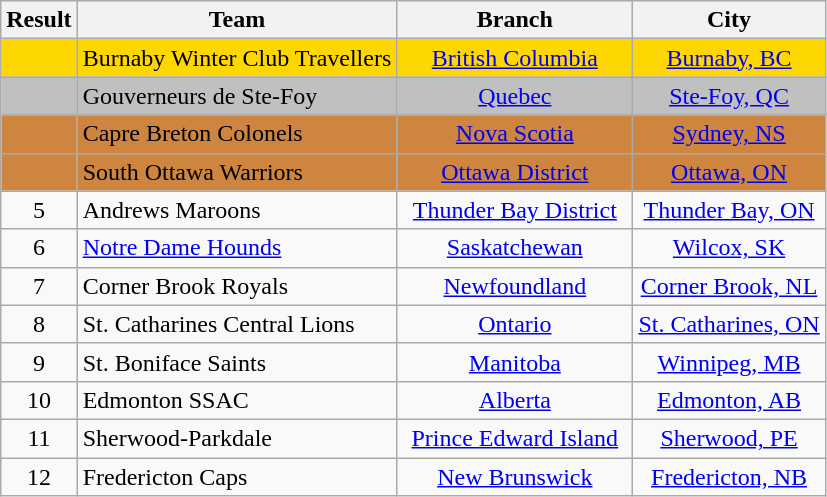<table class="wikitable" style="text-align: center;">
<tr>
<th width=20>Result</th>
<th>Team</th>
<th width=150>Branch</th>
<th>City</th>
</tr>
<tr bgcolor=gold>
<td></td>
<td align="left">Burnaby Winter Club Travellers</td>
<td><a href='#'>British Columbia</a></td>
<td><a href='#'>Burnaby, BC</a></td>
</tr>
<tr bgcolor=silver>
<td></td>
<td align="left">Gouverneurs de Ste-Foy</td>
<td><a href='#'>Quebec</a></td>
<td><a href='#'>Ste-Foy, QC</a></td>
</tr>
<tr bgcolor=Peru>
<td></td>
<td align="left">Capre Breton Colonels</td>
<td><a href='#'>Nova Scotia</a></td>
<td><a href='#'>Sydney, NS</a></td>
</tr>
<tr bgcolor=Peru>
<td></td>
<td align="left">South Ottawa Warriors</td>
<td><a href='#'>Ottawa District</a></td>
<td><a href='#'>Ottawa, ON</a></td>
</tr>
<tr>
<td>5</td>
<td align="left">Andrews Maroons</td>
<td><a href='#'>Thunder Bay District</a></td>
<td><a href='#'>Thunder Bay, ON</a></td>
</tr>
<tr>
<td>6</td>
<td align="left"><a href='#'>Notre Dame Hounds</a></td>
<td><a href='#'>Saskatchewan</a></td>
<td><a href='#'>Wilcox, SK</a></td>
</tr>
<tr>
<td>7</td>
<td align="left">Corner Brook Royals</td>
<td><a href='#'>Newfoundland</a></td>
<td><a href='#'>Corner Brook, NL</a></td>
</tr>
<tr>
<td>8</td>
<td align="left">St. Catharines Central Lions</td>
<td><a href='#'>Ontario</a></td>
<td><a href='#'>St. Catharines, ON</a></td>
</tr>
<tr>
<td>9</td>
<td align="left">St. Boniface Saints</td>
<td><a href='#'>Manitoba</a></td>
<td><a href='#'>Winnipeg, MB</a></td>
</tr>
<tr>
<td>10</td>
<td align="left">Edmonton SSAC</td>
<td><a href='#'>Alberta</a></td>
<td><a href='#'>Edmonton, AB</a></td>
</tr>
<tr>
<td>11</td>
<td align="left">Sherwood-Parkdale</td>
<td><a href='#'>Prince Edward Island</a></td>
<td><a href='#'>Sherwood, PE</a></td>
</tr>
<tr>
<td>12</td>
<td align="left">Fredericton Caps</td>
<td><a href='#'>New Brunswick</a></td>
<td><a href='#'>Fredericton, NB</a></td>
</tr>
</table>
